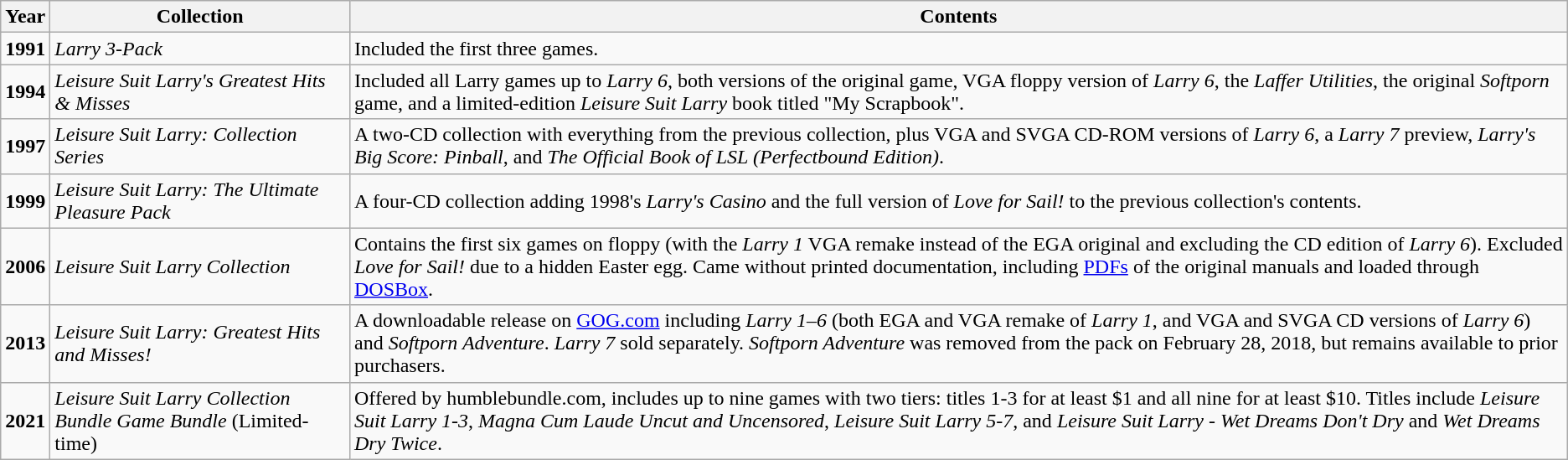<table class="wikitable">
<tr>
<th>Year</th>
<th>Collection</th>
<th>Contents</th>
</tr>
<tr>
<td><strong>1991</strong></td>
<td><em>Larry 3-Pack</em></td>
<td>Included the first three games.</td>
</tr>
<tr>
<td><strong>1994</strong></td>
<td><em>Leisure Suit Larry's Greatest Hits & Misses</em></td>
<td>Included all Larry games up to <em>Larry 6</em>, both versions of the original game, VGA floppy version of <em>Larry 6</em>, the <em>Laffer Utilities</em>, the original <em>Softporn</em> game, and a limited-edition <em>Leisure Suit Larry</em> book titled "My Scrapbook".</td>
</tr>
<tr>
<td><strong>1997</strong></td>
<td><em>Leisure Suit Larry: Collection Series</em></td>
<td>A two-CD collection with everything from the previous collection, plus VGA and SVGA CD-ROM versions of <em>Larry 6</em>, a <em>Larry 7</em> preview, <em>Larry's Big Score: Pinball</em>, and <em>The Official Book of LSL (Perfectbound Edition)</em>.</td>
</tr>
<tr>
<td><strong>1999</strong></td>
<td><em>Leisure Suit Larry: The Ultimate Pleasure Pack</em></td>
<td>A four-CD collection adding 1998's <em>Larry's Casino</em> and the full version of <em>Love for Sail!</em> to the previous collection's contents.</td>
</tr>
<tr>
<td><strong>2006</strong></td>
<td><em>Leisure Suit Larry Collection</em></td>
<td>Contains the first six games on floppy (with the <em>Larry 1</em> VGA remake instead of the EGA original and excluding the CD edition of <em>Larry 6</em>). Excluded <em>Love for Sail!</em> due to a hidden Easter egg. Came without printed documentation, including <a href='#'>PDFs</a> of the original manuals and loaded through <a href='#'>DOSBox</a>.</td>
</tr>
<tr>
<td><strong>2013</strong></td>
<td><em>Leisure Suit Larry: Greatest Hits and Misses!</em></td>
<td>A downloadable release on <a href='#'>GOG.com</a> including <em>Larry 1–6</em> (both EGA and VGA remake of <em>Larry 1</em>, and VGA and SVGA CD versions of <em>Larry 6</em>) and <em>Softporn Adventure</em>. <em>Larry 7</em> sold separately. <em>Softporn Adventure</em> was removed from the pack on February 28, 2018, but remains available to prior purchasers.</td>
</tr>
<tr>
<td><strong>2021</strong></td>
<td><em>Leisure Suit Larry Collection Bundle Game Bundle</em> (Limited-time)</td>
<td>Offered by humblebundle.com, includes up to nine games with two tiers: titles 1-3 for at least $1 and all nine for at least $10. Titles include <em>Leisure Suit Larry 1-3</em>, <em>Magna Cum Laude Uncut and Uncensored</em>, <em>Leisure Suit Larry 5-7</em>, and <em>Leisure Suit Larry - Wet Dreams Don't Dry</em> and <em>Wet Dreams Dry Twice</em>.</td>
</tr>
</table>
